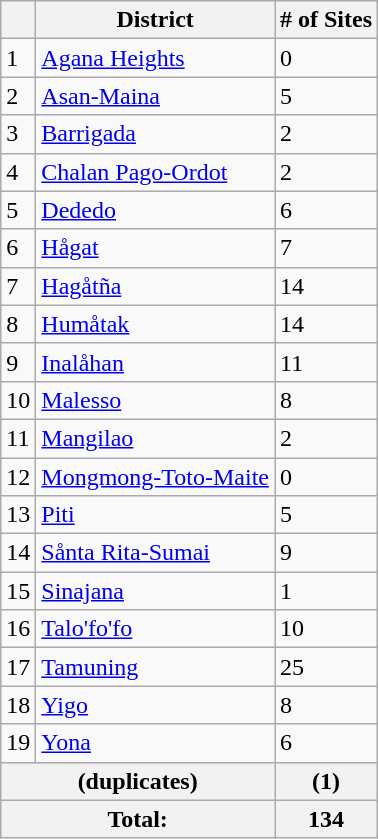<table class="wikitable sortable">
<tr>
<th></th>
<th><strong>District</strong></th>
<th><strong># of Sites</strong></th>
</tr>
<tr ->
<td>1</td>
<td><a href='#'>Agana Heights</a></td>
<td>0</td>
</tr>
<tr ->
<td>2</td>
<td><a href='#'>Asan-Maina</a></td>
<td>5</td>
</tr>
<tr ->
<td>3</td>
<td><a href='#'>Barrigada</a></td>
<td>2</td>
</tr>
<tr ->
<td>4</td>
<td><a href='#'>Chalan Pago-Ordot</a></td>
<td>2</td>
</tr>
<tr ->
<td>5</td>
<td><a href='#'>Dededo</a></td>
<td>6</td>
</tr>
<tr ->
<td>6</td>
<td><a href='#'>Hågat</a></td>
<td>7</td>
</tr>
<tr ->
<td>7</td>
<td><a href='#'>Hagåtña</a></td>
<td>14</td>
</tr>
<tr ->
<td>8</td>
<td><a href='#'>Humåtak</a></td>
<td>14</td>
</tr>
<tr ->
<td>9</td>
<td><a href='#'>Inalåhan</a></td>
<td>11</td>
</tr>
<tr ->
<td>10</td>
<td><a href='#'>Malesso</a></td>
<td>8</td>
</tr>
<tr ->
<td>11</td>
<td><a href='#'>Mangilao</a></td>
<td>2</td>
</tr>
<tr ->
<td>12</td>
<td><a href='#'>Mongmong-Toto-Maite</a></td>
<td>0</td>
</tr>
<tr ->
<td>13</td>
<td><a href='#'>Piti</a></td>
<td>5</td>
</tr>
<tr ->
<td>14</td>
<td><a href='#'>Sånta Rita-Sumai</a></td>
<td>9</td>
</tr>
<tr ->
<td>15</td>
<td><a href='#'>Sinajana</a></td>
<td>1</td>
</tr>
<tr ->
<td>16</td>
<td><a href='#'>Talo'fo'fo</a></td>
<td>10</td>
</tr>
<tr ->
<td>17</td>
<td><a href='#'>Tamuning</a></td>
<td>25</td>
</tr>
<tr ->
<td>18</td>
<td><a href='#'>Yigo</a></td>
<td>8</td>
</tr>
<tr ->
<td>19</td>
<td><a href='#'>Yona</a></td>
<td>6</td>
</tr>
<tr class="sortbottom">
<th colspan="2">(duplicates)</th>
<th>(1)</th>
</tr>
<tr class="sortbottom">
<th colspan="2">Total:</th>
<th>134</th>
</tr>
</table>
